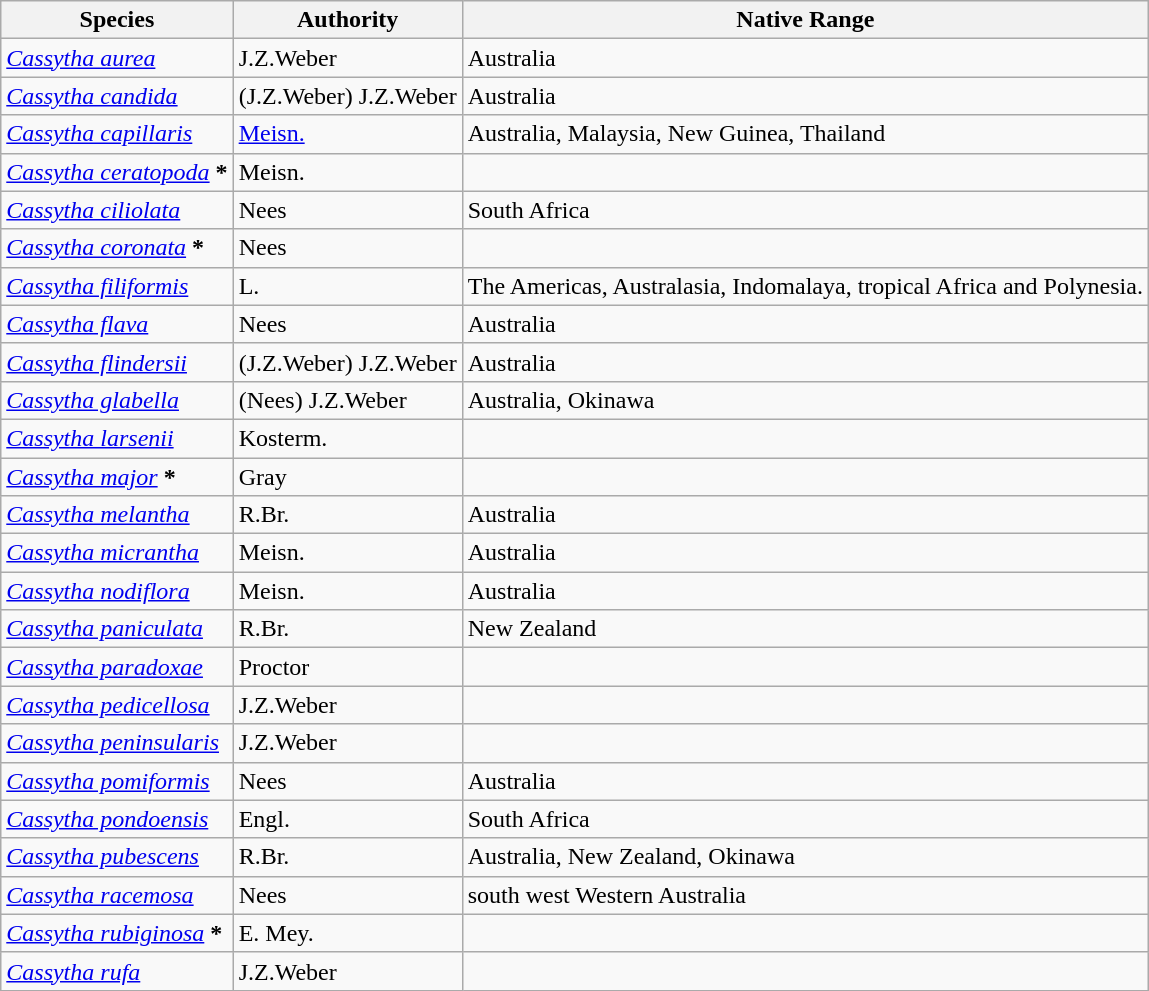<table class="wikitable">
<tr>
<th>Species</th>
<th>Authority</th>
<th>Native Range</th>
</tr>
<tr>
<td><em><a href='#'>Cassytha aurea</a></em></td>
<td>J.Z.Weber</td>
<td>Australia</td>
</tr>
<tr>
<td><em><a href='#'>Cassytha candida</a></em></td>
<td>(J.Z.Weber) J.Z.Weber</td>
<td>Australia</td>
</tr>
<tr>
<td><em><a href='#'>Cassytha capillaris</a></em></td>
<td><a href='#'>Meisn.</a></td>
<td>Australia, Malaysia, New Guinea, Thailand</td>
</tr>
<tr>
<td><em><a href='#'>Cassytha ceratopoda</a></em> <strong>*</strong></td>
<td>Meisn.</td>
<td></td>
</tr>
<tr>
<td><em><a href='#'>Cassytha ciliolata</a></em></td>
<td>Nees</td>
<td>South Africa</td>
</tr>
<tr>
<td><em><a href='#'>Cassytha coronata</a></em> <strong>*</strong></td>
<td>Nees</td>
<td></td>
</tr>
<tr>
<td><em><a href='#'>Cassytha filiformis</a></em></td>
<td>L.</td>
<td>The Americas, Australasia, Indomalaya, tropical Africa and Polynesia.</td>
</tr>
<tr>
<td><em><a href='#'>Cassytha flava</a></em></td>
<td>Nees</td>
<td>Australia</td>
</tr>
<tr>
<td><em><a href='#'>Cassytha flindersii</a></em></td>
<td>(J.Z.Weber) J.Z.Weber</td>
<td>Australia</td>
</tr>
<tr>
<td><em><a href='#'>Cassytha glabella</a></em></td>
<td>(Nees) J.Z.Weber</td>
<td>Australia, Okinawa</td>
</tr>
<tr>
<td><em><a href='#'>Cassytha larsenii</a></em></td>
<td>Kosterm.</td>
<td></td>
</tr>
<tr>
<td><em><a href='#'>Cassytha major</a></em> <strong>*</strong></td>
<td>Gray</td>
<td></td>
</tr>
<tr>
<td><em><a href='#'>Cassytha melantha</a></em></td>
<td>R.Br.</td>
<td>Australia</td>
</tr>
<tr>
<td><em><a href='#'>Cassytha micrantha</a></em></td>
<td>Meisn.</td>
<td>Australia</td>
</tr>
<tr>
<td><em><a href='#'>Cassytha nodiflora</a></em></td>
<td>Meisn.</td>
<td>Australia</td>
</tr>
<tr>
<td><em><a href='#'>Cassytha paniculata</a></em></td>
<td>R.Br.</td>
<td>New Zealand</td>
</tr>
<tr>
<td><em><a href='#'>Cassytha paradoxae</a></em></td>
<td>Proctor</td>
<td></td>
</tr>
<tr>
<td><em><a href='#'>Cassytha pedicellosa</a></em></td>
<td>J.Z.Weber</td>
<td></td>
</tr>
<tr>
<td><em><a href='#'>Cassytha peninsularis</a></em></td>
<td>J.Z.Weber</td>
<td></td>
</tr>
<tr>
<td><em><a href='#'>Cassytha pomiformis</a></em></td>
<td>Nees</td>
<td>Australia</td>
</tr>
<tr>
<td><em><a href='#'>Cassytha pondoensis</a></em></td>
<td>Engl.</td>
<td>South Africa</td>
</tr>
<tr>
<td><em><a href='#'>Cassytha pubescens</a></em></td>
<td>R.Br.</td>
<td>Australia, New Zealand, Okinawa</td>
</tr>
<tr>
<td><em><a href='#'>Cassytha racemosa</a></em></td>
<td>Nees</td>
<td>south west Western Australia</td>
</tr>
<tr>
<td><em><a href='#'>Cassytha rubiginosa</a></em> <strong>*</strong></td>
<td>E. Mey.</td>
<td></td>
</tr>
<tr>
<td><em><a href='#'>Cassytha rufa</a></em></td>
<td>J.Z.Weber</td>
<td></td>
</tr>
</table>
